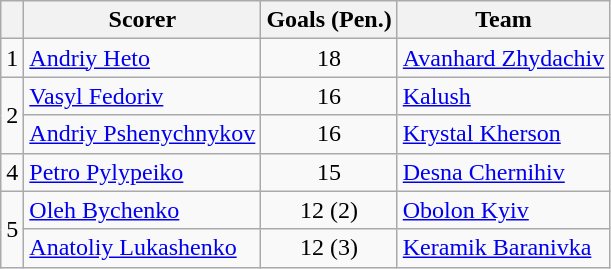<table class="wikitable">
<tr>
<th></th>
<th>Scorer</th>
<th>Goals (Pen.)</th>
<th>Team</th>
</tr>
<tr>
<td>1</td>
<td><a href='#'>Andriy Heto</a></td>
<td align=center>18</td>
<td><a href='#'>Avanhard Zhydachiv</a></td>
</tr>
<tr>
<td rowspan="2">2</td>
<td><a href='#'>Vasyl Fedoriv</a></td>
<td align=center>16</td>
<td><a href='#'>Kalush</a></td>
</tr>
<tr>
<td><a href='#'>Andriy Pshenychnykov</a></td>
<td align=center>16</td>
<td><a href='#'>Krystal Kherson</a></td>
</tr>
<tr>
<td>4</td>
<td><a href='#'>Petro Pylypeiko</a></td>
<td align=center>15</td>
<td><a href='#'>Desna Chernihiv</a></td>
</tr>
<tr>
<td rowspan="2">5</td>
<td><a href='#'>Oleh Bychenko</a></td>
<td align=center>12 (2)</td>
<td><a href='#'>Obolon Kyiv</a></td>
</tr>
<tr>
<td><a href='#'>Anatoliy Lukashenko</a></td>
<td align=center>12 (3)</td>
<td><a href='#'>Keramik Baranivka</a></td>
</tr>
</table>
